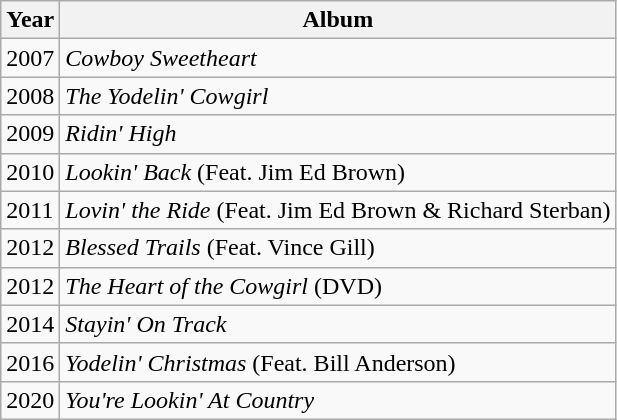<table class="wikitable">
<tr>
<th>Year</th>
<th>Album</th>
</tr>
<tr>
<td>2007</td>
<td><em>Cowboy Sweetheart</em></td>
</tr>
<tr>
<td>2008</td>
<td><em>The Yodelin' Cowgirl</em></td>
</tr>
<tr>
<td>2009</td>
<td><em>Ridin' High</em></td>
</tr>
<tr>
<td>2010</td>
<td><em>Lookin' Back</em> (Feat. Jim Ed Brown)</td>
</tr>
<tr>
<td>2011</td>
<td><em>Lovin' the Ride</em> (Feat. Jim Ed Brown & Richard Sterban)</td>
</tr>
<tr>
<td>2012</td>
<td><em>Blessed Trails</em> (Feat. Vince Gill)</td>
</tr>
<tr>
<td>2012</td>
<td><em>The Heart of the Cowgirl</em> (DVD)</td>
</tr>
<tr>
<td>2014</td>
<td><em>Stayin' On Track</em></td>
</tr>
<tr>
<td>2016</td>
<td><em>Yodelin' Christmas</em> (Feat. Bill Anderson)</td>
</tr>
<tr>
<td>2020</td>
<td><em>You're Lookin' At Country</em></td>
</tr>
</table>
